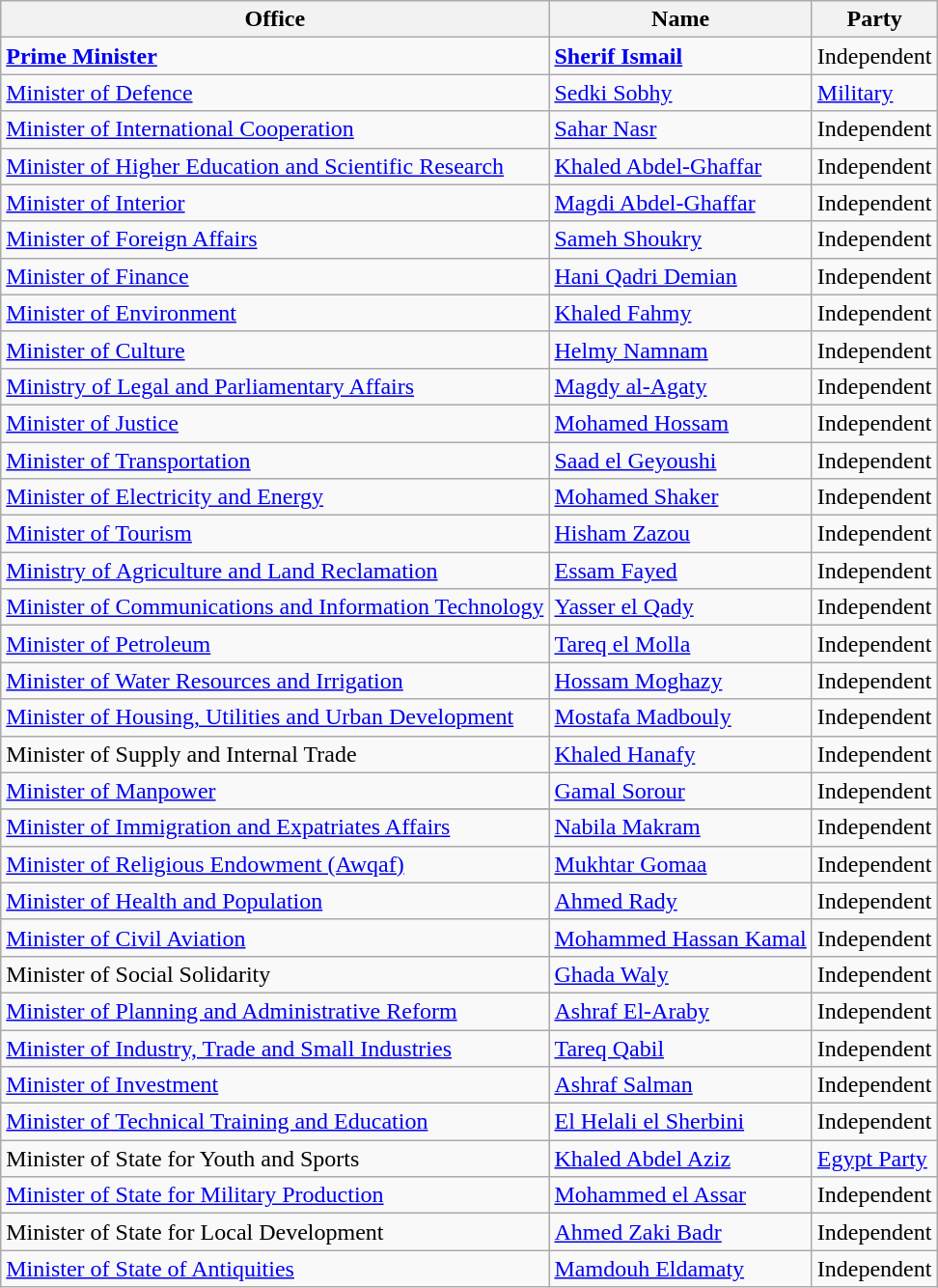<table class="wikitable">
<tr>
<th>Office</th>
<th>Name</th>
<th>Party</th>
</tr>
<tr>
<td><strong><a href='#'>Prime Minister</a></strong></td>
<td><strong><a href='#'>Sherif Ismail</a></strong></td>
<td>Independent</td>
</tr>
<tr>
<td><a href='#'>Minister of Defence</a></td>
<td><a href='#'>Sedki Sobhy</a></td>
<td><a href='#'>Military</a></td>
</tr>
<tr>
<td><a href='#'>Minister of International Cooperation</a></td>
<td><a href='#'>Sahar Nasr</a></td>
<td>Independent</td>
</tr>
<tr>
<td><a href='#'>Minister of Higher Education and Scientific Research</a></td>
<td><a href='#'>Khaled Abdel-Ghaffar</a></td>
<td>Independent</td>
</tr>
<tr>
<td><a href='#'>Minister of Interior</a></td>
<td><a href='#'>Magdi Abdel-Ghaffar</a></td>
<td>Independent</td>
</tr>
<tr>
<td><a href='#'>Minister of Foreign Affairs</a></td>
<td><a href='#'>Sameh Shoukry</a></td>
<td>Independent</td>
</tr>
<tr>
<td><a href='#'>Minister of Finance</a></td>
<td><a href='#'>Hani Qadri Demian</a></td>
<td>Independent</td>
</tr>
<tr>
<td><a href='#'>Minister of Environment</a></td>
<td><a href='#'>Khaled Fahmy</a></td>
<td>Independent</td>
</tr>
<tr>
<td><a href='#'>Minister of Culture</a></td>
<td><a href='#'>Helmy Namnam</a></td>
<td>Independent</td>
</tr>
<tr>
<td><a href='#'>Ministry of Legal and Parliamentary Affairs</a></td>
<td><a href='#'>Magdy al-Agaty</a></td>
<td>Independent</td>
</tr>
<tr>
<td><a href='#'>Minister of Justice</a></td>
<td><a href='#'>Mohamed Hossam</a></td>
<td>Independent</td>
</tr>
<tr>
<td><a href='#'>Minister of Transportation</a></td>
<td><a href='#'>Saad el Geyoushi</a></td>
<td>Independent</td>
</tr>
<tr>
<td><a href='#'>Minister of Electricity and Energy</a></td>
<td><a href='#'>Mohamed Shaker</a></td>
<td>Independent</td>
</tr>
<tr>
<td><a href='#'>Minister of Tourism</a></td>
<td><a href='#'>Hisham Zazou</a></td>
<td>Independent</td>
</tr>
<tr>
<td><a href='#'>Ministry of Agriculture and Land Reclamation</a></td>
<td><a href='#'>Essam Fayed</a></td>
<td>Independent</td>
</tr>
<tr>
<td><a href='#'>Minister of Communications and Information Technology</a></td>
<td><a href='#'>Yasser el Qady</a></td>
<td>Independent</td>
</tr>
<tr>
<td><a href='#'>Minister of Petroleum</a></td>
<td><a href='#'>Tareq el Molla</a></td>
<td>Independent</td>
</tr>
<tr>
<td><a href='#'>Minister of Water Resources and Irrigation</a></td>
<td><a href='#'>Hossam Moghazy</a></td>
<td>Independent</td>
</tr>
<tr>
<td><a href='#'>Minister of Housing, Utilities and Urban Development</a></td>
<td><a href='#'>Mostafa Madbouly</a></td>
<td>Independent</td>
</tr>
<tr>
<td>Minister of Supply and Internal Trade</td>
<td><a href='#'>Khaled Hanafy</a></td>
<td>Independent</td>
</tr>
<tr>
<td><a href='#'>Minister of Manpower</a></td>
<td><a href='#'>Gamal Sorour</a></td>
<td>Independent</td>
</tr>
<tr>
</tr>
<tr>
<td><a href='#'>Minister of Immigration and Expatriates Affairs</a></td>
<td><a href='#'>Nabila Makram</a></td>
<td>Independent</td>
</tr>
<tr>
<td><a href='#'>Minister of Religious Endowment (Awqaf)</a></td>
<td><a href='#'>Mukhtar Gomaa</a></td>
<td>Independent</td>
</tr>
<tr>
<td><a href='#'>Minister of Health and Population</a></td>
<td><a href='#'>Ahmed Rady</a></td>
<td>Independent</td>
</tr>
<tr>
<td><a href='#'>Minister of Civil Aviation</a></td>
<td><a href='#'>Mohammed Hassan Kamal</a></td>
<td>Independent</td>
</tr>
<tr>
<td>Minister of Social Solidarity</td>
<td><a href='#'>Ghada Waly</a></td>
<td>Independent</td>
</tr>
<tr>
<td><a href='#'>Minister of Planning and Administrative Reform</a></td>
<td><a href='#'>Ashraf El-Araby</a></td>
<td>Independent</td>
</tr>
<tr>
<td><a href='#'>Minister of Industry, Trade and Small Industries</a></td>
<td><a href='#'>Tareq Qabil</a></td>
<td>Independent</td>
</tr>
<tr>
<td><a href='#'>Minister of Investment</a></td>
<td><a href='#'>Ashraf Salman</a></td>
<td>Independent</td>
</tr>
<tr>
<td><a href='#'>Minister of Technical Training and Education</a></td>
<td><a href='#'>El Helali el Sherbini</a></td>
<td>Independent</td>
</tr>
<tr>
<td>Minister of State for Youth and Sports</td>
<td><a href='#'>Khaled Abdel Aziz</a></td>
<td><a href='#'>Egypt Party</a></td>
</tr>
<tr>
<td><a href='#'>Minister of State for Military Production</a></td>
<td><a href='#'>Mohammed el Assar</a></td>
<td>Independent</td>
</tr>
<tr>
<td>Minister of State for Local Development</td>
<td><a href='#'>Ahmed Zaki Badr</a></td>
<td>Independent</td>
</tr>
<tr>
<td><a href='#'>Minister of State of Antiquities</a></td>
<td><a href='#'>Mamdouh Eldamaty</a></td>
<td>Independent</td>
</tr>
</table>
